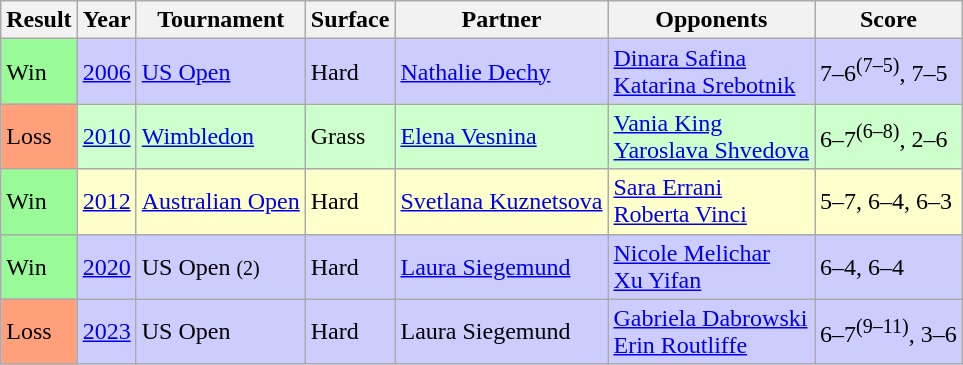<table class="sortable wikitable">
<tr>
<th>Result</th>
<th>Year</th>
<th>Tournament</th>
<th>Surface</th>
<th>Partner</th>
<th>Opponents</th>
<th class="unsortable">Score</th>
</tr>
<tr bgcolor=#CCCCFF>
<td bgcolor=98FB98>Win</td>
<td><a href='#'>2006</a></td>
<td><a href='#'>US Open</a></td>
<td>Hard</td>
<td> <a href='#'>Nathalie Dechy</a></td>
<td> <a href='#'>Dinara Safina</a><br> <a href='#'>Katarina Srebotnik</a></td>
<td>7–6<sup>(7–5)</sup>, 7–5</td>
</tr>
<tr bgcolor=#CCFFCC>
<td bgcolor=FFA07A>Loss</td>
<td><a href='#'>2010</a></td>
<td><a href='#'>Wimbledon</a></td>
<td>Grass</td>
<td> <a href='#'>Elena Vesnina</a></td>
<td> <a href='#'>Vania King</a><br> <a href='#'>Yaroslava Shvedova</a></td>
<td>6–7<sup>(6–8)</sup>, 2–6</td>
</tr>
<tr bgcolor=#FFFFCC>
<td bgcolor=98FB98>Win</td>
<td><a href='#'>2012</a></td>
<td><a href='#'>Australian Open</a></td>
<td>Hard</td>
<td> <a href='#'>Svetlana Kuznetsova</a></td>
<td> <a href='#'>Sara Errani</a><br> <a href='#'>Roberta Vinci</a></td>
<td>5–7, 6–4, 6–3</td>
</tr>
<tr bgcolor=#CCCCFF>
<td bgcolor=98FB98>Win</td>
<td><a href='#'>2020</a></td>
<td>US Open <small>(2)</small></td>
<td>Hard</td>
<td> <a href='#'>Laura Siegemund</a></td>
<td> <a href='#'>Nicole Melichar</a><br> <a href='#'>Xu Yifan</a></td>
<td>6–4, 6–4</td>
</tr>
<tr style="background:#ccf;">
<td style="background:#ffa07a;">Loss</td>
<td><a href='#'>2023</a></td>
<td>US Open</td>
<td>Hard</td>
<td> Laura Siegemund</td>
<td> <a href='#'>Gabriela Dabrowski</a><br> <a href='#'>Erin Routliffe</a></td>
<td>6–7<sup>(9–11)</sup>, 3–6</td>
</tr>
</table>
